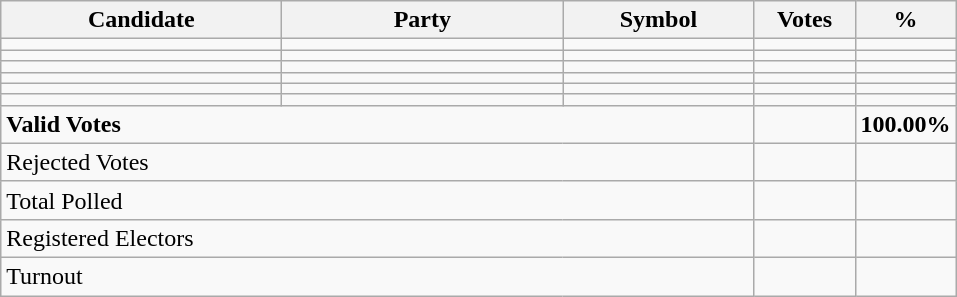<table class="wikitable" border="1" style="text-align:right;">
<tr>
<th align=left width="180">Candidate</th>
<th align=left width="180">Party</th>
<th align=left width="120">Symbol</th>
<th align=left width="60">Votes</th>
<th align=left width="60">%</th>
</tr>
<tr>
<td align=left></td>
<td align=left></td>
<td></td>
<td></td>
<td></td>
</tr>
<tr>
<td align=left></td>
<td align=left></td>
<td></td>
<td></td>
<td></td>
</tr>
<tr>
<td align=left></td>
<td align=left></td>
<td></td>
<td></td>
<td></td>
</tr>
<tr>
<td align=left></td>
<td align=left></td>
<td></td>
<td></td>
<td></td>
</tr>
<tr>
<td align=left></td>
<td align=left></td>
<td></td>
<td></td>
<td></td>
</tr>
<tr>
<td align=left></td>
<td align=left></td>
<td></td>
<td></td>
<td></td>
</tr>
<tr>
<td align=left colspan=3><strong>Valid Votes</strong></td>
<td><strong> </strong></td>
<td><strong>100.00%</strong></td>
</tr>
<tr>
<td align=left colspan=3>Rejected Votes</td>
<td></td>
<td></td>
</tr>
<tr>
<td align=left colspan=3>Total Polled</td>
<td></td>
<td></td>
</tr>
<tr>
<td align=left colspan=3>Registered Electors</td>
<td></td>
<td></td>
</tr>
<tr>
<td align=left colspan=3>Turnout</td>
<td></td>
</tr>
</table>
